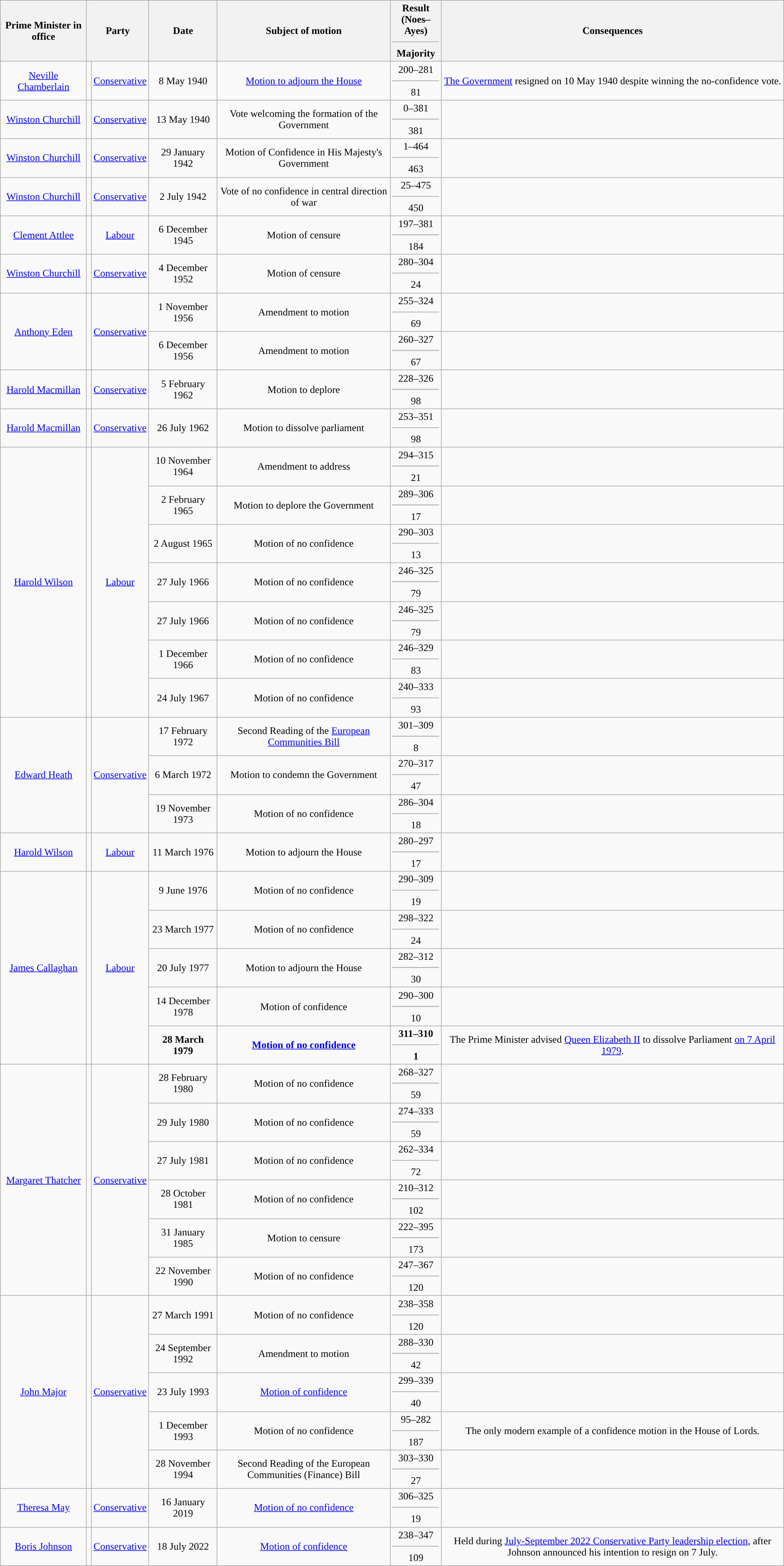<table class="wikitable sortable" style="text-align:center">
<tr>
<th>Prime Minister in office</th>
<th colspan=2>Party</th>
<th>Date</th>
<th>Subject of motion</th>
<th data-sort-type=number>Result <br>(Noes–Ayes)<hr>Majority</th>
<th>Consequences</th>
</tr>
<tr>
<td><a href='#'>Neville Chamberlain</a></td>
<td style="background-color: "></td>
<td><a href='#'>Conservative</a></td>
<td>8 May 1940</td>
<td><a href='#'>Motion to adjourn the House</a></td>
<td data-sort-value=-81>200–281<hr>81</td>
<td><a href='#'>The Government</a> resigned on 10 May 1940 despite winning the no-confidence vote.</td>
</tr>
<tr>
<td><a href='#'>Winston Churchill</a></td>
<td style="background-color: "></td>
<td><a href='#'>Conservative</a></td>
<td>13 May 1940</td>
<td>Vote welcoming the formation of the Government</td>
<td data-sort-value=-381>0–381<hr>381</td>
<td></td>
</tr>
<tr>
<td><a href='#'>Winston Churchill</a></td>
<td style="background-color: "></td>
<td><a href='#'>Conservative</a></td>
<td>29 January 1942</td>
<td>Motion of Confidence in His Majesty's Government</td>
<td data-sort-value=-463>1–464<hr>463</td>
<td></td>
</tr>
<tr>
<td><a href='#'>Winston Churchill</a></td>
<td style="background-color: "></td>
<td><a href='#'>Conservative</a></td>
<td>2 July 1942</td>
<td>Vote of no confidence in central direction of war</td>
<td data-sort-value=-450>25–475<hr>450</td>
<td></td>
</tr>
<tr>
<td><a href='#'>Clement Attlee</a></td>
<td style="background-color: "></td>
<td><a href='#'>Labour</a></td>
<td>6 December 1945</td>
<td>Motion of censure</td>
<td data-sort-value=-184>197–381<hr>184</td>
<td></td>
</tr>
<tr>
<td><a href='#'>Winston Churchill</a></td>
<td style="background-color: "></td>
<td><a href='#'>Conservative</a></td>
<td>4 December 1952</td>
<td>Motion of censure</td>
<td data-sort-value=-24>280–304<hr>24</td>
<td></td>
</tr>
<tr>
<td rowspan=2><a href='#'>Anthony Eden</a></td>
<td rowspan=2 style="background-color: "></td>
<td rowspan=2><a href='#'>Conservative</a></td>
<td>1 November 1956</td>
<td>Amendment to motion</td>
<td data-sort-value=-69>255–324<hr>69</td>
<td></td>
</tr>
<tr>
<td>6 December 1956</td>
<td>Amendment to motion</td>
<td data-sort-value=-67>260–327<hr>67</td>
<td></td>
</tr>
<tr>
<td><a href='#'>Harold Macmillan</a></td>
<td style="background-color: "></td>
<td><a href='#'>Conservative</a></td>
<td>5 February 1962</td>
<td>Motion to deplore</td>
<td data-sort-value=-98>228–326<hr>98</td>
<td></td>
</tr>
<tr>
<td><a href='#'>Harold Macmillan</a></td>
<td style="background-color: "></td>
<td><a href='#'>Conservative</a></td>
<td>26 July 1962</td>
<td>Motion to dissolve parliament</td>
<td data-sort-value=-98>253–351<hr>98</td>
<td></td>
</tr>
<tr>
<td rowspan=7><a href='#'>Harold Wilson</a></td>
<td rowspan=7 style="background-color: "></td>
<td rowspan=7><a href='#'>Labour</a></td>
<td>10 November 1964</td>
<td>Amendment to address</td>
<td data-sort-value=-21>294–315<hr>21</td>
<td></td>
</tr>
<tr>
<td>2 February 1965</td>
<td>Motion to deplore the Government</td>
<td data-sort-value=-17>289–306<hr>17</td>
<td></td>
</tr>
<tr>
<td>2 August 1965</td>
<td>Motion of no confidence</td>
<td data-sort-value=-13>290–303<hr>13</td>
<td></td>
</tr>
<tr>
<td>27 July 1966</td>
<td>Motion of no confidence</td>
<td data-sort-value=-79>246–325<hr>79</td>
<td></td>
</tr>
<tr>
<td>27 July 1966</td>
<td>Motion of no confidence</td>
<td data-sort-value=-79>246–325<hr>79</td>
<td></td>
</tr>
<tr>
<td>1 December 1966</td>
<td>Motion of no confidence</td>
<td data-sort-value=-83>246–329<hr>83</td>
<td></td>
</tr>
<tr>
<td>24 July 1967</td>
<td>Motion of no confidence</td>
<td data-sort-value=-93>240–333<hr>93</td>
<td></td>
</tr>
<tr>
<td rowspan=3><a href='#'>Edward Heath</a></td>
<td rowspan=3 style="background-color: "></td>
<td rowspan=3><a href='#'>Conservative</a></td>
<td>17 February 1972</td>
<td>Second Reading of the <a href='#'>European Communities Bill</a></td>
<td data-sort-value=-8>301–309<hr>8</td>
<td></td>
</tr>
<tr>
<td>6 March 1972</td>
<td>Motion to condemn the Government</td>
<td data-sort-value=-47>270–317<hr>47</td>
<td></td>
</tr>
<tr>
<td>19 November 1973</td>
<td>Motion of no confidence</td>
<td data-sort-value=-18>286–304<hr>18</td>
<td></td>
</tr>
<tr>
<td><a href='#'>Harold Wilson</a></td>
<td style="background-color: "></td>
<td><a href='#'>Labour</a></td>
<td>11 March 1976</td>
<td>Motion to adjourn the House</td>
<td data-sort-value=-17>280–297<hr>17</td>
<td></td>
</tr>
<tr>
<td rowspan=5><a href='#'>James Callaghan</a></td>
<td rowspan=5 style="background-color: "></td>
<td rowspan=5><a href='#'>Labour</a></td>
<td>9 June 1976</td>
<td>Motion of no confidence</td>
<td data-sort-value=-19>290–309<hr>19</td>
<td></td>
</tr>
<tr>
<td>23 March 1977</td>
<td>Motion of no confidence</td>
<td data-sort-value=-24>298–322<hr>24</td>
<td></td>
</tr>
<tr>
<td>20 July 1977</td>
<td>Motion to adjourn the House</td>
<td data-sort-value=-30>282–312<hr>30</td>
<td></td>
</tr>
<tr>
<td>14 December 1978</td>
<td>Motion of confidence</td>
<td data-sort-value=-10>290–300<hr>10</td>
<td></td>
</tr>
<tr>
<td><strong>28 March 1979</strong></td>
<td><strong><a href='#'>Motion of no confidence</a></strong></td>
<td data-sort-value=1><strong>311–310<hr>1</strong></td>
<td>The Prime Minister advised <a href='#'>Queen Elizabeth II</a> to dissolve Parliament <a href='#'>on 7 April 1979</a>.</td>
</tr>
<tr>
<td rowspan=6><a href='#'>Margaret Thatcher</a></td>
<td rowspan=6 style="background-color: "></td>
<td rowspan=6><a href='#'>Conservative</a></td>
<td>28 February 1980</td>
<td>Motion of no confidence</td>
<td data-sort-value=-59>268–327<hr>59</td>
<td></td>
</tr>
<tr>
<td>29 July 1980</td>
<td>Motion of no confidence</td>
<td data-sort-value=-59>274–333<hr>59</td>
<td></td>
</tr>
<tr>
<td>27 July 1981</td>
<td>Motion of no confidence</td>
<td data-sort-value=-72>262–334<hr>72</td>
<td></td>
</tr>
<tr>
<td>28 October 1981</td>
<td>Motion of no confidence</td>
<td data-sort-value=-102>210–312<hr>102</td>
<td></td>
</tr>
<tr>
<td>31 January 1985</td>
<td>Motion to censure</td>
<td data-sort-value=-173>222–395<hr>173</td>
<td></td>
</tr>
<tr>
<td>22 November 1990</td>
<td>Motion of no confidence</td>
<td data-sort-value=-120>247–367<hr>120</td>
<td></td>
</tr>
<tr>
<td rowspan=5><a href='#'>John Major</a></td>
<td rowspan=5 style="background-color: "></td>
<td rowspan=5><a href='#'>Conservative</a></td>
<td>27 March 1991</td>
<td>Motion of no confidence</td>
<td data-sort-value=-120>238–358<hr>120</td>
<td></td>
</tr>
<tr>
<td>24 September 1992</td>
<td>Amendment to motion</td>
<td data-sort-value=-42>288–330<hr>42</td>
<td></td>
</tr>
<tr>
<td>23 July 1993</td>
<td><a href='#'>Motion of confidence</a></td>
<td data-sort-value=-40>299–339<hr>40</td>
<td></td>
</tr>
<tr>
<td>1 December 1993</td>
<td>Motion of no confidence</td>
<td data-sort-value=-187>95–282<hr>187</td>
<td>The only modern example of a confidence motion in the House of Lords.</td>
</tr>
<tr>
<td>28 November 1994</td>
<td>Second Reading of the European Communities (Finance) Bill</td>
<td data-sort-value=-27>303–330<hr>27</td>
<td></td>
</tr>
<tr>
<td><a href='#'>Theresa May</a></td>
<td style="background-color: "></td>
<td><a href='#'>Conservative</a></td>
<td>16 January 2019</td>
<td><a href='#'>Motion of no confidence</a></td>
<td data-sort-value=-19>306–325<hr>19</td>
<td></td>
</tr>
<tr>
<td><a href='#'>Boris Johnson</a></td>
<td style="background-color: "></td>
<td><a href='#'>Conservative</a></td>
<td>18 July 2022</td>
<td><a href='#'>Motion of confidence</a></td>
<td data-sort-value=-109>238–347<hr>109</td>
<td>Held during <a href='#'>July-September 2022 Conservative Party leadership election</a>, after Johnson announced his intention to resign on 7 July.</td>
</tr>
</table>
